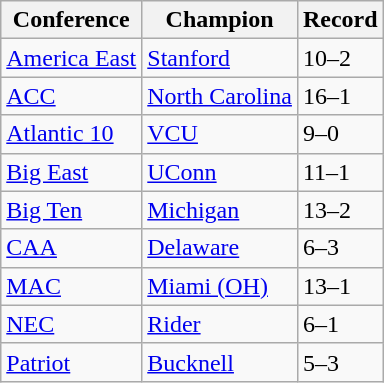<table class="wikitable">
<tr>
<th>Conference</th>
<th>Champion</th>
<th>Record</th>
</tr>
<tr>
<td><a href='#'>America East</a></td>
<td><a href='#'>Stanford</a></td>
<td>10–2</td>
</tr>
<tr>
<td><a href='#'>ACC</a></td>
<td><a href='#'>North Carolina</a></td>
<td>16–1</td>
</tr>
<tr>
<td><a href='#'>Atlantic 10</a></td>
<td><a href='#'>VCU</a></td>
<td>9–0</td>
</tr>
<tr>
<td><a href='#'>Big East</a></td>
<td><a href='#'>UConn</a></td>
<td>11–1</td>
</tr>
<tr>
<td><a href='#'>Big Ten</a></td>
<td><a href='#'>Michigan</a></td>
<td>13–2</td>
</tr>
<tr>
<td><a href='#'>CAA</a></td>
<td><a href='#'>Delaware</a></td>
<td>6–3</td>
</tr>
<tr>
<td><a href='#'>MAC</a></td>
<td><a href='#'>Miami (OH)</a></td>
<td>13–1</td>
</tr>
<tr>
<td><a href='#'>NEC</a></td>
<td><a href='#'>Rider</a></td>
<td>6–1</td>
</tr>
<tr>
<td><a href='#'>Patriot</a></td>
<td><a href='#'>Bucknell</a></td>
<td>5–3</td>
</tr>
</table>
